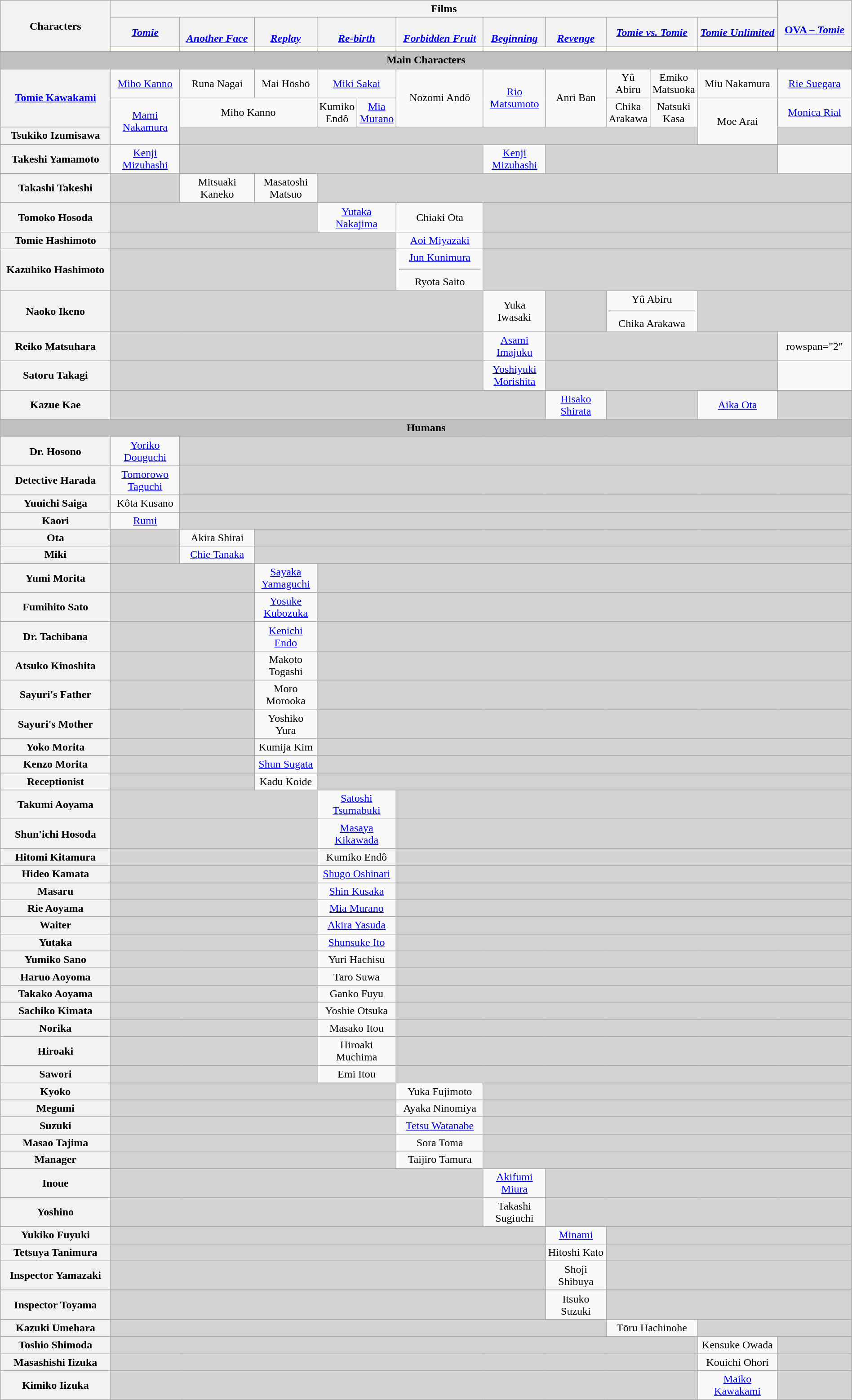<table class="wikitable" style="text-align:center; width:100%">
<tr>
<th rowspan="3" style="width:14%;">Characters</th>
<th colspan="11">Films</th>
<th rowspan="2" style="width:9%;"><a href='#'><br>OVA – <em>Tomie</em></a></th>
</tr>
<tr>
<th style="width:8.5%;"><a href='#'><em>Tomie</em></a></th>
<th style="width:9.5%;"><a href='#'><em><br>Another Face</em></a></th>
<th style="width:7.5%;"><a href='#'><em><br>Replay</em></a></th>
<th colspan="2" style="width:7.5%;"><a href='#'><em><br>Re-birth</em></a></th>
<th style="width:11%;"><a href='#'><em><br>Forbidden Fruit</em></a></th>
<th style="width:7.5%;"><a href='#'><em><br>Beginning</em></a></th>
<th style="width:7.5%;"><a href='#'><em><br>Revenge</em></a></th>
<th colspan="2" style="width:1%;"><a href='#'><em>Tomie vs. Tomie</em></a></th>
<th style="width:10%;"><em><a href='#'>Tomie Unlimited</a></em></th>
</tr>
<tr>
<th style="background:ivory;"></th>
<th style="background:ivory;"></th>
<th style="background:ivory;"></th>
<th colspan="2" style="background:ivory;"></th>
<th style="background:ivory;"></th>
<th colspan="2" style="background:ivory;"></th>
<th colspan="2" style="background:ivory;"></th>
<th style="background:ivory;"></th>
<th style="background:ivory;"></th>
</tr>
<tr>
<th colspan="13" style="background:silver;"><span>Main Characters</span></th>
</tr>
<tr>
<th rowspan="2"><a href='#'>Tomie Kawakami</a></th>
<td><a href='#'>Miho Kanno</a></td>
<td>Runa Nagai</td>
<td>Mai Hōshō</td>
<td colspan="2"><a href='#'>Miki Sakai</a></td>
<td rowspan="2">Nozomi Andô</td>
<td rowspan="2"><a href='#'>Rio Matsumoto</a></td>
<td rowspan="2">Anri Ban</td>
<td>Yû Abiru</td>
<td>Emiko Matsuoka</td>
<td>Miu Nakamura</td>
<td><a href='#'>Rie Suegara</a></td>
</tr>
<tr>
<td rowspan="2"><a href='#'>Mami Nakamura</a></td>
<td colspan="2">Miho Kanno</td>
<td>Kumiko Endô</td>
<td><a href='#'>Mia Murano</a></td>
<td>Chika Arakawa</td>
<td>Natsuki Kasa</td>
<td rowspan="2">Moe Arai</td>
<td><a href='#'>Monica Rial</a></td>
</tr>
<tr>
<th>Tsukiko Izumisawa</th>
<td colspan="9" style="background:#d3d3d3;"></td>
<td style="background:#d3d3d3;"></td>
</tr>
<tr>
<th>Takeshi Yamamoto</th>
<td><a href='#'>Kenji Mizuhashi</a></td>
<td colspan="5" style="background:#d3d3d3;"></td>
<td><a href='#'>Kenji Mizuhashi</a></td>
<td colspan="4" style="background:#d3d3d3;"></td>
<td></td>
</tr>
<tr>
<th>Takashi Takeshi</th>
<td style="background:#d3d3d3;"></td>
<td>Mitsuaki Kaneko</td>
<td>Masatoshi Matsuo</td>
<td colspan="9" style="background:#d3d3d3;"></td>
</tr>
<tr>
<th>Tomoko Hosoda</th>
<td colspan="3" style="background:#d3d3d3;"></td>
<td colspan="2"><a href='#'>Yutaka Nakajima</a></td>
<td>Chiaki Ota</td>
<td colspan="6" style="background:#d3d3d3;"></td>
</tr>
<tr>
<th>Tomie Hashimoto</th>
<td colspan="5" style="background:#d3d3d3;"></td>
<td><a href='#'>Aoi Miyazaki</a></td>
<td colspan="6" style="background:#d3d3d3;"></td>
</tr>
<tr>
<th>Kazuhiko Hashimoto</th>
<td colspan="5" style="background:#d3d3d3;"></td>
<td><a href='#'>Jun Kunimura</a><hr>Ryota Saito</td>
<td colspan="6" style="background:#d3d3d3;"></td>
</tr>
<tr>
<th>Naoko Ikeno</th>
<td colspan="6" style="background:#d3d3d3;"></td>
<td>Yuka Iwasaki</td>
<td style="background:#d3d3d3;"></td>
<td colspan="2">Yû Abiru<hr>Chika Arakawa</td>
<td colspan="2" style="background:#d3d3d3;"></td>
</tr>
<tr>
<th>Reiko Matsuhara</th>
<td colspan="6" style="background:#d3d3d3;"></td>
<td><a href='#'>Asami Imajuku</a></td>
<td colspan="4" style="background:#d3d3d3;"></td>
<td>rowspan="2" </td>
</tr>
<tr>
<th>Satoru Takagi</th>
<td colspan="6" style="background:#d3d3d3;"></td>
<td><a href='#'>Yoshiyuki Morishita</a></td>
<td colspan="4" style="background:#d3d3d3;"></td>
</tr>
<tr>
<th>Kazue Kae</th>
<td colspan="7" style="background:#d3d3d3;"></td>
<td><a href='#'>Hisako Shirata</a></td>
<td colspan="2" style="background:#d3d3d3;"></td>
<td><a href='#'>Aika Ota</a></td>
<td style="background:#d3d3d3;"></td>
</tr>
<tr>
<th colspan="13" style="background:silver;"><span>Humans</span></th>
</tr>
<tr>
<th>Dr. Hosono</th>
<td><a href='#'>Yoriko Douguchi</a></td>
<td colspan="11" style="background:#d3d3d3;"></td>
</tr>
<tr>
<th>Detective Harada</th>
<td><a href='#'>Tomorowo Taguchi</a></td>
<td colspan="11" style="background:#d3d3d3;"></td>
</tr>
<tr>
<th>Yuuichi Saiga</th>
<td>Kôta Kusano</td>
<td colspan="11" style="background:#d3d3d3;"></td>
</tr>
<tr>
<th>Kaori</th>
<td><a href='#'>Rumi</a></td>
<td colspan="11" style="background:#d3d3d3;"></td>
</tr>
<tr>
<th>Ota</th>
<td style="background:#d3d3d3;"></td>
<td>Akira Shirai</td>
<td colspan="10" style="background:#d3d3d3;"></td>
</tr>
<tr>
<th>Miki</th>
<td style="background:#d3d3d3;"></td>
<td><a href='#'>Chie Tanaka</a></td>
<td colspan="10" style="background:#d3d3d3;"></td>
</tr>
<tr>
<th>Yumi Morita</th>
<td colspan="2" style="background:#d3d3d3;"></td>
<td><a href='#'>Sayaka Yamaguchi</a></td>
<td colspan="9" style="background:#d3d3d3;"></td>
</tr>
<tr>
<th>Fumihito Sato</th>
<td colspan="2" style="background:#d3d3d3;"></td>
<td><a href='#'>Yosuke Kubozuka</a></td>
<td colspan="9" style="background:#d3d3d3;"></td>
</tr>
<tr>
<th>Dr. Tachibana</th>
<td colspan="2" style="background:#d3d3d3;"></td>
<td><a href='#'>Kenichi Endo</a></td>
<td colspan="9" style="background:#d3d3d3;"></td>
</tr>
<tr>
<th>Atsuko Kinoshita</th>
<td colspan="2" style="background:#d3d3d3;"></td>
<td>Makoto Togashi</td>
<td colspan="9" style="background:#d3d3d3;"></td>
</tr>
<tr>
<th>Sayuri's Father</th>
<td colspan="2" style="background:#d3d3d3;"></td>
<td>Moro Morooka</td>
<td colspan="9" style="background:#d3d3d3;"></td>
</tr>
<tr>
<th>Sayuri's Mother</th>
<td colspan="2" style="background:#d3d3d3;"></td>
<td>Yoshiko Yura</td>
<td colspan="9" style="background:#d3d3d3;"></td>
</tr>
<tr>
<th>Yoko Morita</th>
<td colspan="2" style="background:#d3d3d3;"></td>
<td>Kumija Kim</td>
<td colspan="9" style="background:#d3d3d3;"></td>
</tr>
<tr>
<th>Kenzo Morita</th>
<td colspan="2" style="background:#d3d3d3;"></td>
<td><a href='#'>Shun Sugata</a></td>
<td colspan="9" style="background:#d3d3d3;"></td>
</tr>
<tr>
<th>Receptionist</th>
<td colspan="2" style="background:#d3d3d3;"></td>
<td>Kadu Koide</td>
<td colspan="9" style="background:#d3d3d3;"></td>
</tr>
<tr>
<th>Takumi Aoyama</th>
<td colspan="3" style="background:#d3d3d3;"></td>
<td colspan="2"><a href='#'>Satoshi Tsumabuki</a></td>
<td colspan="7" style="background:#d3d3d3;"></td>
</tr>
<tr>
<th>Shun'ichi Hosoda</th>
<td colspan="3" style="background:#d3d3d3;"></td>
<td colspan="2"><a href='#'>Masaya Kikawada</a></td>
<td colspan="7" style="background:#d3d3d3;"></td>
</tr>
<tr>
<th>Hitomi Kitamura</th>
<td colspan="3" style="background:#d3d3d3;"></td>
<td colspan="2">Kumiko Endô</td>
<td colspan="7" style="background:#d3d3d3;"></td>
</tr>
<tr>
<th>Hideo Kamata</th>
<td colspan="3" style="background:#d3d3d3;"></td>
<td colspan="2"><a href='#'>Shugo Oshinari</a></td>
<td colspan="7" style="background:#d3d3d3;"></td>
</tr>
<tr>
<th>Masaru</th>
<td colspan="3" style="background:#d3d3d3;"></td>
<td colspan="2"><a href='#'>Shin Kusaka</a></td>
<td colspan="7" style="background:#d3d3d3;"></td>
</tr>
<tr>
<th>Rie Aoyama</th>
<td colspan="3" style="background:#d3d3d3;"></td>
<td colspan="2"><a href='#'>Mia Murano</a></td>
<td colspan="7" style="background:#d3d3d3;"></td>
</tr>
<tr>
<th>Waiter</th>
<td colspan="3" style="background:#d3d3d3;"></td>
<td colspan="2"><a href='#'>Akira Yasuda</a></td>
<td colspan="7" style="background:#d3d3d3;"></td>
</tr>
<tr>
<th>Yutaka</th>
<td colspan="3" style="background:#d3d3d3;"></td>
<td colspan="2"><a href='#'>Shunsuke Ito</a></td>
<td colspan="7" style="background:#d3d3d3;"></td>
</tr>
<tr>
<th>Yumiko Sano</th>
<td colspan="3" style="background:#d3d3d3;"></td>
<td colspan="2">Yuri Hachisu</td>
<td colspan="7" style="background:#d3d3d3;"></td>
</tr>
<tr>
<th>Haruo Aoyoma</th>
<td colspan="3" style="background:#d3d3d3;"></td>
<td colspan="2">Taro Suwa</td>
<td colspan="7" style="background:#d3d3d3;"></td>
</tr>
<tr>
<th>Takako Aoyama</th>
<td colspan="3" style="background:#d3d3d3;"></td>
<td colspan="2">Ganko Fuyu</td>
<td colspan="7" style="background:#d3d3d3;"></td>
</tr>
<tr>
<th>Sachiko Kimata</th>
<td colspan="3" style="background:#d3d3d3;"></td>
<td colspan="2">Yoshie Otsuka</td>
<td colspan="7" style="background:#d3d3d3;"></td>
</tr>
<tr>
<th>Norika</th>
<td colspan="3" style="background:#d3d3d3;"></td>
<td colspan="2">Masako Itou</td>
<td colspan="7" style="background:#d3d3d3;"></td>
</tr>
<tr>
<th>Hiroaki</th>
<td colspan="3" style="background:#d3d3d3;"></td>
<td colspan="2">Hiroaki Muchima</td>
<td colspan="7" style="background:#d3d3d3;"></td>
</tr>
<tr>
<th>Sawori</th>
<td colspan="3" style="background:#d3d3d3;"></td>
<td colspan="2">Emi Itou</td>
<td colspan="7" style="background:#d3d3d3;"></td>
</tr>
<tr>
<th>Kyoko</th>
<td colspan="5" style="background:#d3d3d3;"></td>
<td>Yuka Fujimoto</td>
<td colspan="6" style="background:#d3d3d3;"></td>
</tr>
<tr>
<th>Megumi</th>
<td colspan="5" style="background:#d3d3d3;"></td>
<td>Ayaka Ninomiya</td>
<td colspan="6" style="background:#d3d3d3;"></td>
</tr>
<tr>
<th>Suzuki</th>
<td colspan="5" style="background:#d3d3d3;"></td>
<td><a href='#'>Tetsu Watanabe</a></td>
<td colspan="6" style="background:#d3d3d3;"></td>
</tr>
<tr>
<th>Masao Tajima</th>
<td colspan="5" style="background:#d3d3d3;"></td>
<td>Sora Toma</td>
<td colspan="6" style="background:#d3d3d3;"></td>
</tr>
<tr>
<th>Manager</th>
<td colspan="5" style="background:#d3d3d3;"></td>
<td>Taijiro Tamura</td>
<td colspan="6" style="background:#d3d3d3;"></td>
</tr>
<tr>
<th>Inoue</th>
<td colspan="6" style="background:#d3d3d3;"></td>
<td><a href='#'>Akifumi Miura</a></td>
<td colspan="5" style="background:#d3d3d3;"></td>
</tr>
<tr>
<th>Yoshino</th>
<td colspan="6" style="background:#d3d3d3;"></td>
<td>Takashi Sugiuchi</td>
<td colspan="5" style="background:#d3d3d3;"></td>
</tr>
<tr>
<th>Yukiko Fuyuki</th>
<td colspan="7" style="background:#d3d3d3;"></td>
<td><a href='#'>Minami</a></td>
<td colspan="4" style="background:#d3d3d3;"></td>
</tr>
<tr>
<th>Tetsuya Tanimura</th>
<td colspan="7" style="background:#d3d3d3;"></td>
<td>Hitoshi Kato</td>
<td colspan="4" style="background:#d3d3d3;"></td>
</tr>
<tr>
<th>Inspector Yamazaki</th>
<td colspan="7" style="background:#d3d3d3;"></td>
<td>Shoji Shibuya</td>
<td colspan="4" style="background:#d3d3d3;"></td>
</tr>
<tr>
<th>Inspector Toyama</th>
<td colspan="7" style="background:#d3d3d3;"></td>
<td>Itsuko Suzuki</td>
<td colspan="4" style="background:#d3d3d3;"></td>
</tr>
<tr>
<th>Kazuki Umehara</th>
<td colspan="8" style="background:#d3d3d3;"></td>
<td colspan="2">Tōru Hachinohe</td>
<td colspan="2" style="background:#d3d3d3;"></td>
</tr>
<tr>
<th>Toshio Shimoda</th>
<td colspan="10" style="background:#d3d3d3;"></td>
<td>Kensuke Owada</td>
<td style="background:#d3d3d3;"></td>
</tr>
<tr>
<th>Masashishi Iizuka</th>
<td colspan="10" style="background:#d3d3d3;"></td>
<td>Kouichi Ohori</td>
<td style="background:#d3d3d3;"></td>
</tr>
<tr>
<th>Kimiko Iizuka</th>
<td colspan="10" style="background:#d3d3d3;"></td>
<td><a href='#'>Maiko Kawakami</a></td>
<td style="background:#d3d3d3;"></td>
</tr>
</table>
